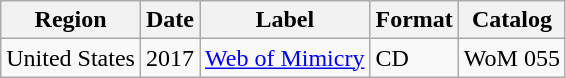<table class="wikitable">
<tr>
<th>Region</th>
<th>Date</th>
<th>Label</th>
<th>Format</th>
<th>Catalog</th>
</tr>
<tr>
<td>United States</td>
<td>2017</td>
<td><a href='#'>Web of Mimicry</a></td>
<td>CD</td>
<td>WoM 055</td>
</tr>
</table>
